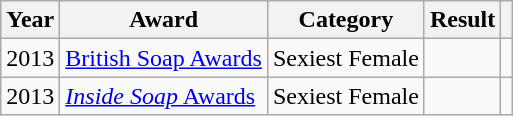<table class="wikitable sortable">
<tr>
<th>Year</th>
<th>Award</th>
<th>Category</th>
<th>Result</th>
<th scope=col class=unsortable></th>
</tr>
<tr>
<td>2013</td>
<td><a href='#'>British Soap Awards</a></td>
<td>Sexiest Female</td>
<td></td>
<td align="center"></td>
</tr>
<tr>
<td>2013</td>
<td><a href='#'><em>Inside Soap</em> Awards</a></td>
<td>Sexiest Female</td>
<td></td>
<td align="center"></td>
</tr>
</table>
